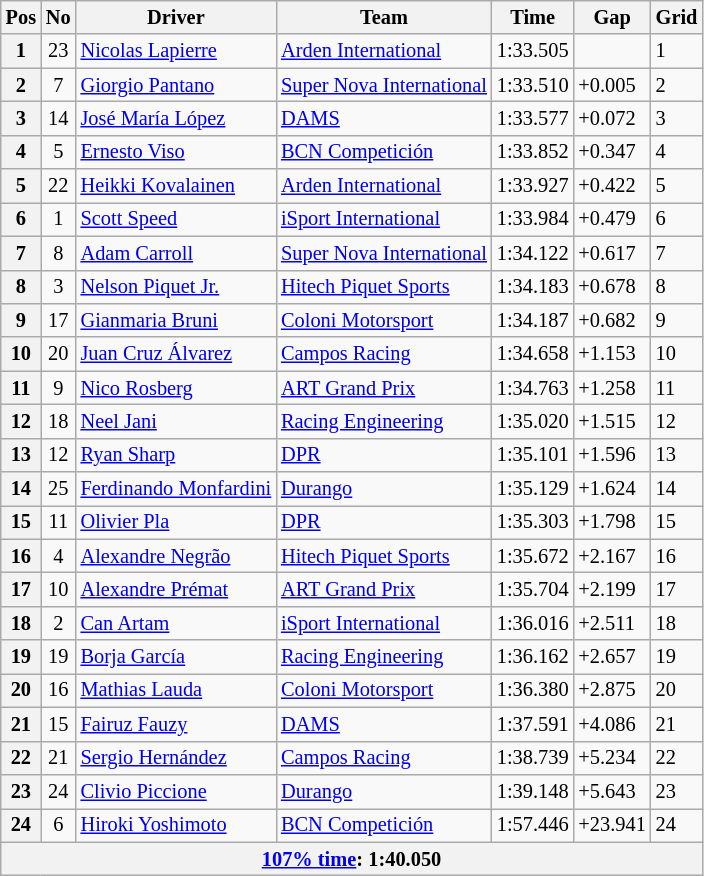<table class="wikitable" style="font-size:85%">
<tr>
<th>Pos</th>
<th>No</th>
<th>Driver</th>
<th>Team</th>
<th>Time</th>
<th>Gap</th>
<th>Grid</th>
</tr>
<tr>
<th>1</th>
<td align="center">23</td>
<td> <a href='#'>Nicolas Lapierre</a></td>
<td><a href='#'>Arden International</a></td>
<td>1:33.505</td>
<td></td>
<td>1</td>
</tr>
<tr>
<th>2</th>
<td align="center">7</td>
<td> <a href='#'>Giorgio Pantano</a></td>
<td><a href='#'>Super Nova International</a></td>
<td>1:33.510</td>
<td>+0.005</td>
<td>2</td>
</tr>
<tr>
<th>3</th>
<td align="center">14</td>
<td> <a href='#'>José María López</a></td>
<td><a href='#'>DAMS</a></td>
<td>1:33.577</td>
<td>+0.072</td>
<td>3</td>
</tr>
<tr>
<th>4</th>
<td align="center">5</td>
<td> <a href='#'>Ernesto Viso</a></td>
<td><a href='#'>BCN Competición</a></td>
<td>1:33.852</td>
<td>+0.347</td>
<td>4</td>
</tr>
<tr>
<th>5</th>
<td align="center">22</td>
<td> <a href='#'>Heikki Kovalainen</a></td>
<td><a href='#'>Arden International</a></td>
<td>1:33.927</td>
<td>+0.422</td>
<td>5</td>
</tr>
<tr>
<th>6</th>
<td align="center">1</td>
<td> <a href='#'>Scott Speed</a></td>
<td><a href='#'>iSport International</a></td>
<td>1:33.984</td>
<td>+0.479</td>
<td>6</td>
</tr>
<tr>
<th>7</th>
<td align="center">8</td>
<td> <a href='#'>Adam Carroll</a></td>
<td><a href='#'>Super Nova International</a></td>
<td>1:34.122</td>
<td>+0.617</td>
<td>7</td>
</tr>
<tr>
<th>8</th>
<td align="center">3</td>
<td> <a href='#'>Nelson Piquet Jr.</a></td>
<td><a href='#'>Hitech Piquet Sports</a></td>
<td>1:34.183</td>
<td>+0.678</td>
<td>8</td>
</tr>
<tr>
<th>9</th>
<td align="center">17</td>
<td> <a href='#'>Gianmaria Bruni</a></td>
<td><a href='#'>Coloni Motorsport</a></td>
<td>1:34.187</td>
<td>+0.682</td>
<td>9</td>
</tr>
<tr>
<th>10</th>
<td align="center">20</td>
<td> <a href='#'>Juan Cruz Álvarez</a></td>
<td><a href='#'>Campos Racing</a></td>
<td>1:34.658</td>
<td>+1.153</td>
<td>10</td>
</tr>
<tr>
<th>11</th>
<td align="center">9</td>
<td> <a href='#'>Nico Rosberg</a></td>
<td><a href='#'>ART Grand Prix</a></td>
<td>1:34.763</td>
<td>+1.258</td>
<td>11</td>
</tr>
<tr>
<th>12</th>
<td align="center">18</td>
<td> <a href='#'>Neel Jani</a></td>
<td><a href='#'>Racing Engineering</a></td>
<td>1:35.020</td>
<td>+1.515</td>
<td>12</td>
</tr>
<tr>
<th>13</th>
<td align="center">12</td>
<td> <a href='#'>Ryan Sharp</a></td>
<td><a href='#'>DPR</a></td>
<td>1:35.101</td>
<td>+1.596</td>
<td>13</td>
</tr>
<tr>
<th>14</th>
<td align="center">25</td>
<td> <a href='#'>Ferdinando Monfardini</a></td>
<td><a href='#'>Durango</a></td>
<td>1:35.129</td>
<td>+1.624</td>
<td>14</td>
</tr>
<tr>
<th>15</th>
<td align="center">11</td>
<td> <a href='#'>Olivier Pla</a></td>
<td><a href='#'>DPR</a></td>
<td>1:35.303</td>
<td>+1.798</td>
<td>15</td>
</tr>
<tr>
<th>16</th>
<td align="center">4</td>
<td> <a href='#'>Alexandre Negrão</a></td>
<td><a href='#'>Hitech Piquet Sports</a></td>
<td>1:35.672</td>
<td>+2.167</td>
<td>16</td>
</tr>
<tr>
<th>17</th>
<td align="center">10</td>
<td> <a href='#'>Alexandre Prémat</a></td>
<td><a href='#'>ART Grand Prix</a></td>
<td>1:35.704</td>
<td>+2.199</td>
<td>17</td>
</tr>
<tr>
<th>18</th>
<td align="center">2</td>
<td> <a href='#'>Can Artam</a></td>
<td><a href='#'>iSport International</a></td>
<td>1:36.016</td>
<td>+2.511</td>
<td>18</td>
</tr>
<tr>
<th>19</th>
<td align="center">19</td>
<td> <a href='#'>Borja García</a></td>
<td><a href='#'>Racing Engineering</a></td>
<td>1:36.162</td>
<td>+2.657</td>
<td>19</td>
</tr>
<tr>
<th>20</th>
<td align="center">16</td>
<td> <a href='#'>Mathias Lauda</a></td>
<td><a href='#'>Coloni Motorsport</a></td>
<td>1:36.380</td>
<td>+2.875</td>
<td>20</td>
</tr>
<tr>
<th>21</th>
<td align="center">15</td>
<td> <a href='#'>Fairuz Fauzy</a></td>
<td><a href='#'>DAMS</a></td>
<td>1:37.591</td>
<td>+4.086</td>
<td>21</td>
</tr>
<tr>
<th>22</th>
<td align="center">21</td>
<td> <a href='#'>Sergio Hernández</a></td>
<td><a href='#'>Campos Racing</a></td>
<td>1:38.739</td>
<td>+5.234</td>
<td>22</td>
</tr>
<tr>
<th>23</th>
<td align="center">24</td>
<td> <a href='#'>Clivio Piccione</a></td>
<td><a href='#'>Durango</a></td>
<td>1:39.148</td>
<td>+5.643</td>
<td>23</td>
</tr>
<tr>
<th>24</th>
<td align="center">6</td>
<td> <a href='#'>Hiroki Yoshimoto</a></td>
<td><a href='#'>BCN Competición</a></td>
<td>1:57.446</td>
<td>+23.941</td>
<td>24</td>
</tr>
<tr>
<th colspan="7"><a href='#'>107% time</a>: 1:40.050</th>
</tr>
</table>
